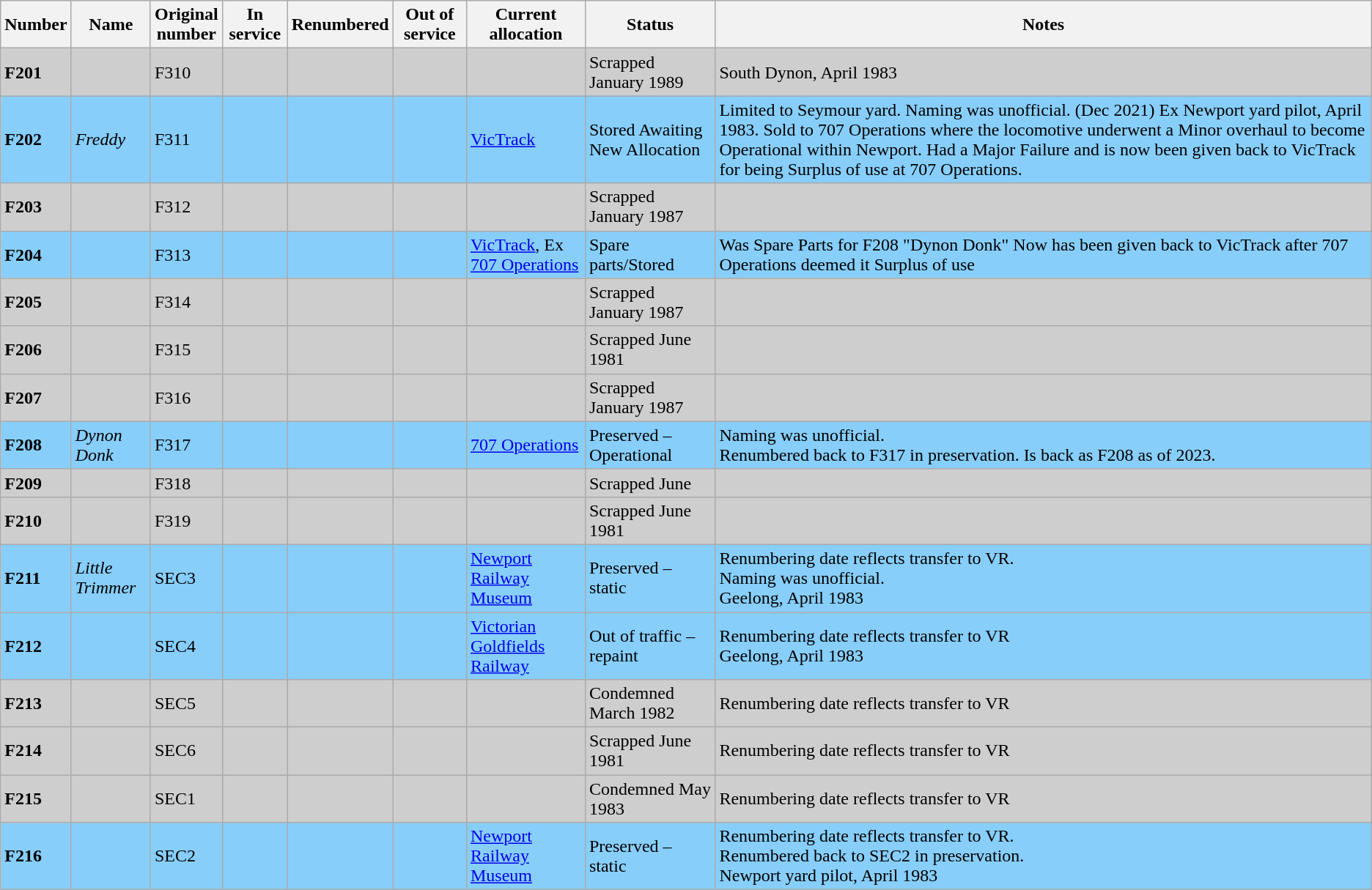<table class="wikitable sortable">
<tr>
<th>Number</th>
<th>Name</th>
<th>Original<br>number</th>
<th>In service</th>
<th>Renumbered</th>
<th>Out of service</th>
<th>Current allocation</th>
<th>Status</th>
<th>Notes</th>
</tr>
<tr bgcolor=#cecece>
<td><strong>F201</strong></td>
<td bgcolor=#cecece></td>
<td bgcolor=#cecece>F310</td>
<td bgcolor=#cecece></td>
<td bgcolor=#cecece></td>
<td bgcolor=#cecece></td>
<td bgcolor=#cecece></td>
<td bgcolor=#cecece>Scrapped January 1989</td>
<td bgcolor=#cecece>South Dynon, April 1983</td>
</tr>
<tr bgcolor=#87cefa>
<td><strong>F202</strong></td>
<td bgcolor=#87cefa><em>Freddy</em></td>
<td bgcolor=#87cefa>F311</td>
<td bgcolor=#87cefa></td>
<td bgcolor=#87cefa></td>
<td bgcolor=#87cefa></td>
<td bgcolor=#87cefa><a href='#'>VicTrack</a></td>
<td bgcolor=#87cefa>Stored Awaiting New Allocation</td>
<td bgcolor=#87cefa>Limited to Seymour yard. Naming was unofficial. (Dec 2021) Ex Newport yard pilot, April 1983. Sold to 707 Operations where the locomotive underwent a Minor overhaul to become Operational within Newport. Had a Major Failure and is now been given back to VicTrack for being Surplus of use at 707 Operations.</td>
</tr>
<tr bgcolor=#cecece>
<td><strong>F203</strong></td>
<td bgcolor=#cecece></td>
<td bgcolor=#cecece>F312</td>
<td bgcolor=#cecece></td>
<td bgcolor=#cecece></td>
<td bgcolor=#cecece></td>
<td bgcolor=#cecece></td>
<td bgcolor=#cecece>Scrapped January 1987</td>
<td bgcolor=#cecece></td>
</tr>
<tr bgcolor=#87cefa>
<td><strong>F204</strong></td>
<td bgcolor=#87cefa></td>
<td bgcolor=#87cefa>F313</td>
<td bgcolor=#87cefa></td>
<td bgcolor=#87cefa></td>
<td bgcolor=#87cefa></td>
<td bgcolor=#87cefa><a href='#'>VicTrack</a>, Ex <a href='#'>707 Operations</a></td>
<td bgcolor=#87cefa>Spare parts/Stored</td>
<td bgcolor=#87cefa>Was Spare Parts for F208 "Dynon Donk" Now has been given back to VicTrack after 707 Operations deemed it Surplus of use</td>
</tr>
<tr bgcolor=#cecece>
<td><strong>F205</strong></td>
<td bgcolor=#cecece></td>
<td bgcolor=#cecece>F314</td>
<td bgcolor=#cecece></td>
<td bgcolor=#cecece></td>
<td bgcolor=#cecece></td>
<td bgcolor=#cecece></td>
<td bgcolor=#cecece>Scrapped January 1987</td>
<td bgcolor=#cecece></td>
</tr>
<tr bgcolor=#cecece>
<td><strong>F206</strong></td>
<td bgcolor=#cecece></td>
<td bgcolor=#cecece>F315</td>
<td bgcolor=#cecece></td>
<td bgcolor=#cecece></td>
<td bgcolor=#cecece></td>
<td bgcolor=#cecece></td>
<td bgcolor=#cecece>Scrapped June 1981</td>
<td bgcolor=#cecece></td>
</tr>
<tr bgcolor=#cecece>
<td><strong>F207</strong></td>
<td bgcolor=#cecece></td>
<td bgcolor=#cecece>F316</td>
<td bgcolor=#cecece></td>
<td bgcolor=#cecece></td>
<td bgcolor=#cecece></td>
<td bgcolor=#cecece></td>
<td bgcolor=#cecece>Scrapped January 1987</td>
<td bgcolor=#cecece></td>
</tr>
<tr bgcolor=#87cefa>
<td><strong>F208</strong></td>
<td bgcolor=#87cefa><em>Dynon Donk</em></td>
<td bgcolor=#87cefa>F317</td>
<td bgcolor=#87cefa></td>
<td bgcolor=#87cefa></td>
<td bgcolor=#87cefa></td>
<td bgcolor=#87cefa><a href='#'>707 Operations</a></td>
<td bgcolor=#87cefa>Preserved – Operational</td>
<td bgcolor=#87cefa>Naming was unofficial.<br>Renumbered back to F317 in preservation. Is back as F208 as of 2023.</td>
</tr>
<tr bgcolor=#cecece>
<td><strong>F209</strong></td>
<td bgcolor=#cecece></td>
<td bgcolor=#cecece>F318</td>
<td bgcolor=#cecece></td>
<td bgcolor=#cecece></td>
<td bgcolor=#cecece></td>
<td bgcolor=#cecece></td>
<td bgcolor=#cecece>Scrapped June </td>
<td bgcolor=#cecece></td>
</tr>
<tr bgcolor=#cecece>
<td><strong>F210</strong></td>
<td bgcolor=#cecece></td>
<td bgcolor=#cecece>F319</td>
<td bgcolor=#cecece></td>
<td bgcolor=#cecece></td>
<td bgcolor=#cecece></td>
<td bgcolor=#cecece></td>
<td bgcolor=#cecece>Scrapped June 1981</td>
<td bgcolor=#cecece></td>
</tr>
<tr bgcolor=#87cefa>
<td><strong>F211</strong></td>
<td bgcolor=#87cefa><em>Little Trimmer</em></td>
<td bgcolor=#87cefa>SEC3</td>
<td bgcolor=#87cefa></td>
<td bgcolor=#87cefa></td>
<td bgcolor=#87cefa></td>
<td bgcolor=#87cefa><a href='#'>Newport Railway Museum</a></td>
<td bgcolor=#87cefa>Preserved – static</td>
<td bgcolor=#87cefa>Renumbering date reflects transfer to VR.<br>Naming was unofficial.<br>Geelong, April 1983</td>
</tr>
<tr bgcolor=#87cefa>
<td><strong>F212</strong></td>
<td bgcolor=#87cefa></td>
<td bgcolor=#87cefa>SEC4</td>
<td bgcolor=#87cefa></td>
<td bgcolor=#87cefa></td>
<td bgcolor=#87cefa></td>
<td bgcolor=#87cefa><a href='#'>Victorian Goldfields Railway</a></td>
<td bgcolor=#87cefa>Out of traffic – repaint</td>
<td bgcolor=#87cefa>Renumbering date reflects transfer to VR<br>Geelong, April 1983</td>
</tr>
<tr bgcolor=#cecece>
<td><strong>F213</strong></td>
<td bgcolor=#cecece></td>
<td bgcolor=#cecece>SEC5</td>
<td bgcolor=#cecece></td>
<td bgcolor=#cecece></td>
<td bgcolor=#cecece></td>
<td bgcolor=#cecece></td>
<td bgcolor=#cecece>Condemned March 1982</td>
<td bgcolor=#cecece>Renumbering date reflects transfer to VR</td>
</tr>
<tr bgcolor=#cecece>
<td><strong>F214</strong></td>
<td bgcolor=#cecece></td>
<td bgcolor=#cecece>SEC6</td>
<td bgcolor=#cecece></td>
<td bgcolor=#cecece></td>
<td bgcolor=#cecece></td>
<td bgcolor=#cecece></td>
<td bgcolor=#cecece>Scrapped June 1981</td>
<td>Renumbering date reflects transfer to VR</td>
</tr>
<tr bgcolor=#cecece>
<td><strong>F215</strong></td>
<td bgcolor=#cecece></td>
<td bgcolor=#cecece>SEC1</td>
<td bgcolor=#cecece></td>
<td bgcolor=#cecece></td>
<td bgcolor=#cecece></td>
<td bgcolor=#cecece></td>
<td bgcolor=#cecece>Condemned May 1983</td>
<td bgcolor=#cecece>Renumbering date reflects transfer to VR</td>
</tr>
<tr bgcolor=#87cefa>
<td><strong>F216</strong></td>
<td bgcolor=#87cefa></td>
<td bgcolor=#87cefa>SEC2</td>
<td bgcolor=#87cefa></td>
<td bgcolor=#87cefa></td>
<td bgcolor=#87cefa></td>
<td bgcolor=#87cefa><a href='#'>Newport Railway Museum</a></td>
<td bgcolor=#87cefa>Preserved – static</td>
<td bgcolor=#87cefa>Renumbering date reflects transfer to VR.<br>Renumbered back to SEC2 in preservation.<br>Newport yard pilot, April 1983</td>
</tr>
</table>
